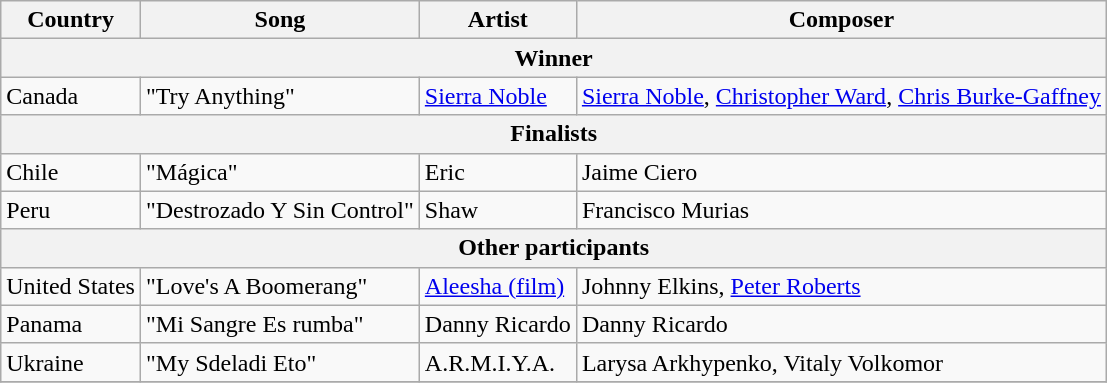<table class="wikitable">
<tr>
<th>Country</th>
<th>Song</th>
<th>Artist</th>
<th>Composer</th>
</tr>
<tr>
<th colspan=6 bgcolor=#dedede>Winner</th>
</tr>
<tr>
<td> Canada</td>
<td>"Try Anything"</td>
<td><a href='#'>Sierra Noble</a></td>
<td><a href='#'>Sierra Noble</a>, <a href='#'>Christopher Ward</a>, <a href='#'>Chris Burke-Gaffney</a></td>
</tr>
<tr>
<th colspan=6 bgcolor=#dedede>Finalists</th>
</tr>
<tr>
<td> Chile</td>
<td>"Mágica"</td>
<td>Eric</td>
<td>Jaime Ciero</td>
</tr>
<tr>
<td> Peru</td>
<td>"Destrozado Y Sin Control"</td>
<td>Shaw</td>
<td>Francisco Murias</td>
</tr>
<tr>
<th colspan=6 bgcolor=#dedede>Other participants</th>
</tr>
<tr>
<td> United States</td>
<td>"Love's A Boomerang"</td>
<td><a href='#'>Aleesha (film)</a></td>
<td>Johnny Elkins, <a href='#'>Peter Roberts</a></td>
</tr>
<tr>
<td> Panama</td>
<td>"Mi Sangre Es rumba"</td>
<td>Danny Ricardo</td>
<td>Danny Ricardo</td>
</tr>
<tr>
<td> Ukraine</td>
<td>"My Sdeladi Eto"</td>
<td>A.R.M.I.Y.A.</td>
<td>Larysa Arkhypenko, Vitaly Volkomor</td>
</tr>
<tr>
</tr>
</table>
